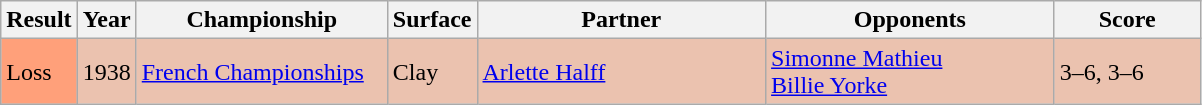<table class="sortable wikitable">
<tr>
<th>Result</th>
<th>Year</th>
<th style="width:160px">Championship</th>
<th style="width:50px">Surface</th>
<th style="width:185px">Partner</th>
<th style="width:185px">Opponents</th>
<th style="width:90px" class="unsortable">Score</th>
</tr>
<tr style="background:#ebc2af;">
<td style="background:#ffa07a;">Loss</td>
<td>1938</td>
<td><a href='#'>French Championships</a></td>
<td>Clay</td>
<td> <a href='#'>Arlette Halff</a></td>
<td> <a href='#'>Simonne Mathieu</a><br> <a href='#'>Billie Yorke</a></td>
<td>3–6, 3–6</td>
</tr>
</table>
